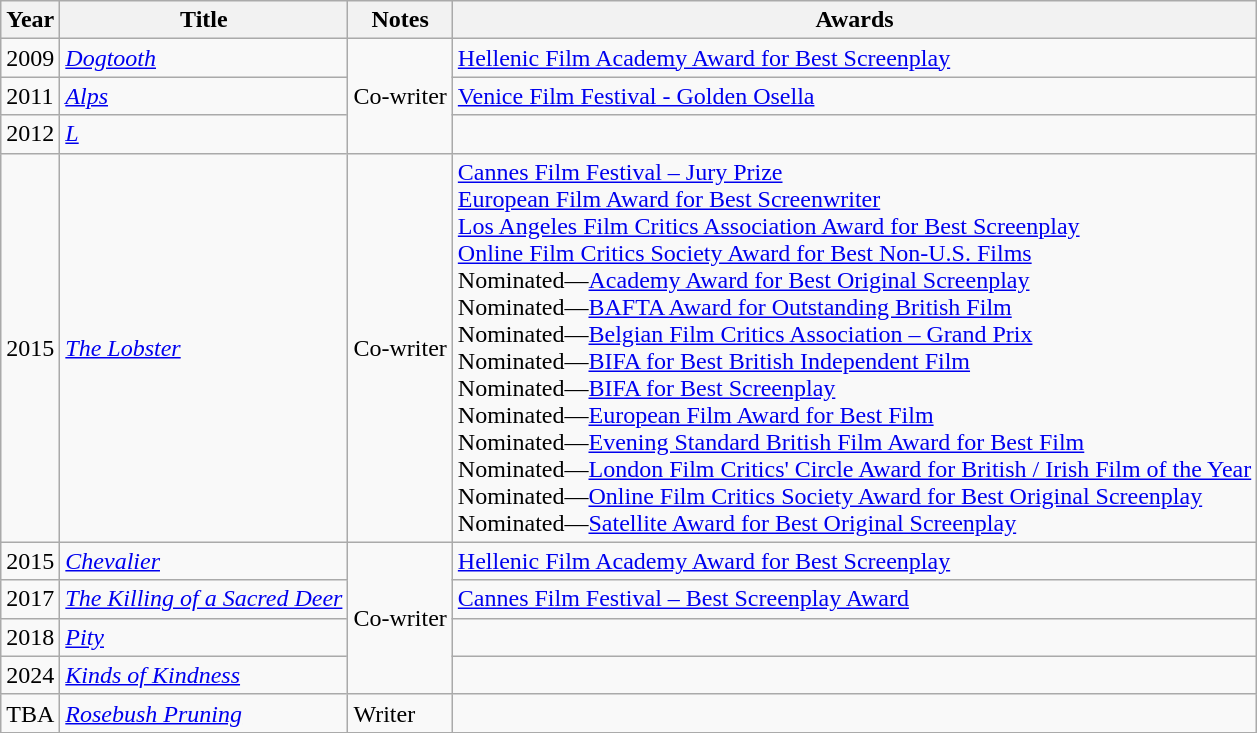<table class="wikitable sortable">
<tr>
<th>Year</th>
<th>Title</th>
<th>Notes</th>
<th class="unsortable">Awards</th>
</tr>
<tr>
<td>2009</td>
<td><em><a href='#'>Dogtooth</a></em></td>
<td rowspan="3">Co-writer</td>
<td><a href='#'>Hellenic Film Academy Award for Best Screenplay</a></td>
</tr>
<tr>
<td>2011</td>
<td><em><a href='#'>Alps</a></em></td>
<td><a href='#'>Venice Film Festival - Golden Osella</a></td>
</tr>
<tr>
<td>2012</td>
<td><em><a href='#'>L</a></em></td>
<td></td>
</tr>
<tr>
<td>2015</td>
<td><em><a href='#'>The Lobster</a></em></td>
<td>Co-writer</td>
<td><a href='#'>Cannes Film Festival – Jury Prize</a> <br> <a href='#'>European Film Award for Best Screenwriter</a> <br> <a href='#'>Los Angeles Film Critics Association Award for Best Screenplay</a> <br> <a href='#'>Online Film Critics Society Award for Best Non-U.S. Films</a> <br> Nominated—<a href='#'>Academy Award for Best Original Screenplay</a> <br> Nominated—<a href='#'>BAFTA Award for Outstanding British Film</a> <br> Nominated—<a href='#'>Belgian Film Critics Association – Grand Prix</a> <br> Nominated—<a href='#'>BIFA for Best British Independent Film</a> <br> Nominated—<a href='#'>BIFA for Best Screenplay</a> <br> Nominated—<a href='#'>European Film Award for Best Film</a> <br> Nominated—<a href='#'>Evening Standard British Film Award for Best Film</a> <br> Nominated—<a href='#'>London Film Critics' Circle Award for British / Irish Film of the Year</a> <br> Nominated—<a href='#'>Online Film Critics Society Award for Best Original Screenplay</a> <br> Nominated—<a href='#'>Satellite Award for Best Original Screenplay</a></td>
</tr>
<tr>
<td>2015</td>
<td><em><a href='#'>Chevalier</a></em></td>
<td rowspan="4">Co-writer</td>
<td><a href='#'>Hellenic Film Academy Award for Best Screenplay</a></td>
</tr>
<tr>
<td>2017</td>
<td><em><a href='#'>The Killing of a Sacred Deer</a></em></td>
<td><a href='#'>Cannes Film Festival – Best Screenplay Award</a></td>
</tr>
<tr>
<td>2018</td>
<td><em><a href='#'>Pity</a></em></td>
<td></td>
</tr>
<tr>
<td>2024</td>
<td><em><a href='#'>Kinds of Kindness</a></em></td>
<td></td>
</tr>
<tr>
<td>TBA</td>
<td><em><a href='#'>Rosebush Pruning</a></em></td>
<td>Writer</td>
<td></td>
</tr>
</table>
